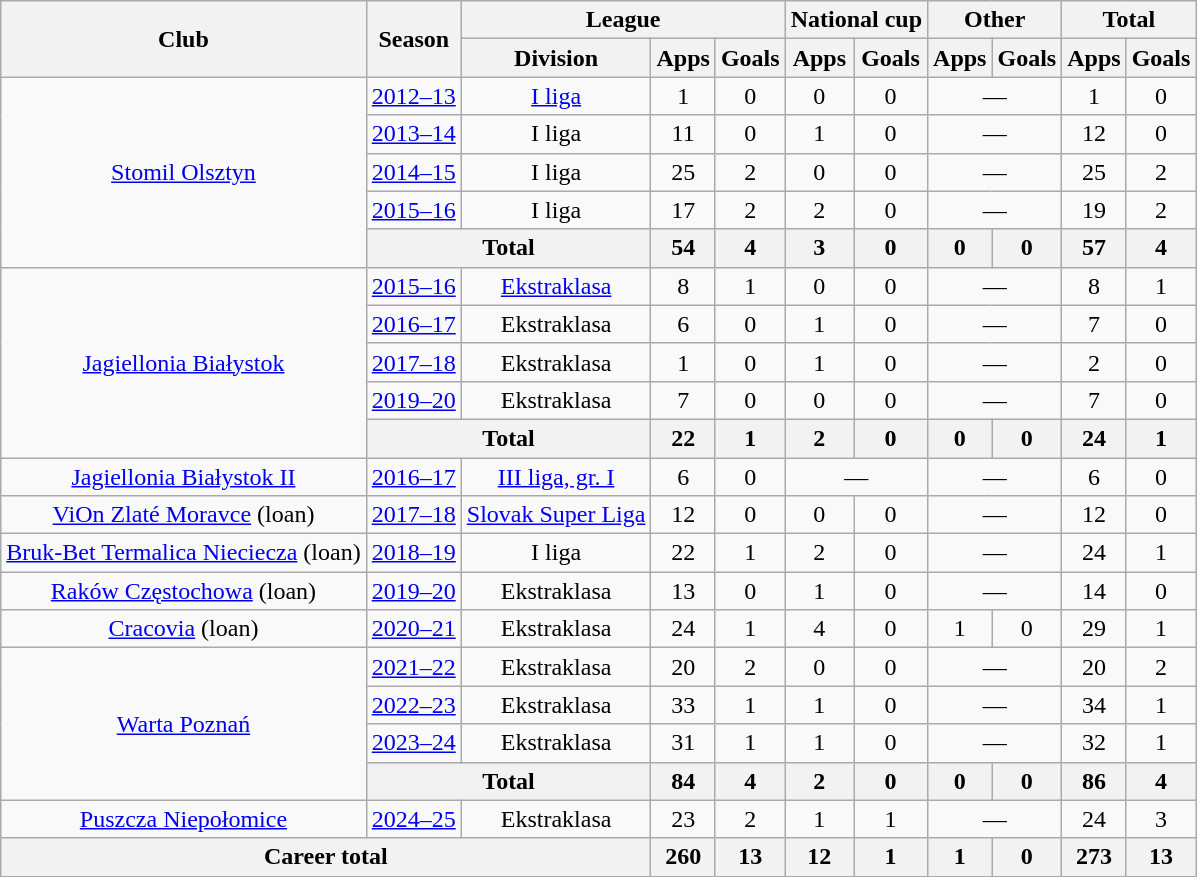<table class="wikitable" style="text-align: center;">
<tr>
<th rowspan="2">Club</th>
<th rowspan="2">Season</th>
<th colspan="3">League</th>
<th colspan="2">National cup</th>
<th colspan="2">Other</th>
<th colspan="2">Total</th>
</tr>
<tr>
<th>Division</th>
<th>Apps</th>
<th>Goals</th>
<th>Apps</th>
<th>Goals</th>
<th>Apps</th>
<th>Goals</th>
<th>Apps</th>
<th>Goals</th>
</tr>
<tr>
<td rowspan="5"><a href='#'>Stomil Olsztyn</a></td>
<td><a href='#'>2012–13</a></td>
<td><a href='#'>I liga</a></td>
<td>1</td>
<td>0</td>
<td>0</td>
<td>0</td>
<td colspan="2">—</td>
<td>1</td>
<td>0</td>
</tr>
<tr>
<td><a href='#'>2013–14</a></td>
<td>I liga</td>
<td>11</td>
<td>0</td>
<td>1</td>
<td>0</td>
<td colspan="2">—</td>
<td>12</td>
<td>0</td>
</tr>
<tr>
<td><a href='#'>2014–15</a></td>
<td>I liga</td>
<td>25</td>
<td>2</td>
<td>0</td>
<td>0</td>
<td colspan="2">—</td>
<td>25</td>
<td>2</td>
</tr>
<tr>
<td><a href='#'>2015–16</a></td>
<td>I liga</td>
<td>17</td>
<td>2</td>
<td>2</td>
<td>0</td>
<td colspan="2">—</td>
<td>19</td>
<td>2</td>
</tr>
<tr>
<th colspan="2">Total</th>
<th>54</th>
<th>4</th>
<th>3</th>
<th>0</th>
<th>0</th>
<th>0</th>
<th>57</th>
<th>4</th>
</tr>
<tr>
<td rowspan="5"><a href='#'>Jagiellonia Białystok</a></td>
<td><a href='#'>2015–16</a></td>
<td><a href='#'>Ekstraklasa</a></td>
<td>8</td>
<td>1</td>
<td>0</td>
<td>0</td>
<td colspan="2">—</td>
<td>8</td>
<td>1</td>
</tr>
<tr>
<td><a href='#'>2016–17</a></td>
<td>Ekstraklasa</td>
<td>6</td>
<td>0</td>
<td>1</td>
<td>0</td>
<td colspan="2">—</td>
<td>7</td>
<td>0</td>
</tr>
<tr>
<td><a href='#'>2017–18</a></td>
<td>Ekstraklasa</td>
<td>1</td>
<td>0</td>
<td>1</td>
<td>0</td>
<td colspan="2">—</td>
<td>2</td>
<td>0</td>
</tr>
<tr>
<td><a href='#'>2019–20</a></td>
<td>Ekstraklasa</td>
<td>7</td>
<td>0</td>
<td>0</td>
<td>0</td>
<td colspan="2">—</td>
<td>7</td>
<td>0</td>
</tr>
<tr>
<th colspan="2">Total</th>
<th>22</th>
<th>1</th>
<th>2</th>
<th>0</th>
<th>0</th>
<th>0</th>
<th>24</th>
<th>1</th>
</tr>
<tr>
<td><a href='#'>Jagiellonia Białystok II</a></td>
<td><a href='#'>2016–17</a></td>
<td><a href='#'>III liga, gr. I</a></td>
<td>6</td>
<td>0</td>
<td colspan="2">—</td>
<td colspan="2">—</td>
<td>6</td>
<td>0</td>
</tr>
<tr>
<td><a href='#'>ViOn Zlaté Moravce</a> (loan)</td>
<td><a href='#'>2017–18</a></td>
<td><a href='#'>Slovak Super Liga</a></td>
<td>12</td>
<td>0</td>
<td>0</td>
<td>0</td>
<td colspan="2">—</td>
<td>12</td>
<td>0</td>
</tr>
<tr>
<td><a href='#'>Bruk-Bet Termalica Nieciecza</a> (loan)</td>
<td><a href='#'>2018–19</a></td>
<td>I liga</td>
<td>22</td>
<td>1</td>
<td>2</td>
<td>0</td>
<td colspan="2">—</td>
<td>24</td>
<td>1</td>
</tr>
<tr>
<td><a href='#'>Raków Częstochowa</a> (loan)</td>
<td><a href='#'>2019–20</a></td>
<td>Ekstraklasa</td>
<td>13</td>
<td>0</td>
<td>1</td>
<td>0</td>
<td colspan="2">—</td>
<td>14</td>
<td>0</td>
</tr>
<tr>
<td><a href='#'>Cracovia</a> (loan)</td>
<td><a href='#'>2020–21</a></td>
<td>Ekstraklasa</td>
<td>24</td>
<td>1</td>
<td>4</td>
<td>0</td>
<td>1</td>
<td>0</td>
<td>29</td>
<td>1</td>
</tr>
<tr>
<td rowspan="4"><a href='#'>Warta Poznań</a></td>
<td><a href='#'>2021–22</a></td>
<td>Ekstraklasa</td>
<td>20</td>
<td>2</td>
<td>0</td>
<td>0</td>
<td colspan="2">—</td>
<td>20</td>
<td>2</td>
</tr>
<tr>
<td><a href='#'>2022–23</a></td>
<td>Ekstraklasa</td>
<td>33</td>
<td>1</td>
<td>1</td>
<td>0</td>
<td colspan="2">—</td>
<td>34</td>
<td>1</td>
</tr>
<tr>
<td><a href='#'>2023–24</a></td>
<td>Ekstraklasa</td>
<td>31</td>
<td>1</td>
<td>1</td>
<td>0</td>
<td colspan="2">—</td>
<td>32</td>
<td>1</td>
</tr>
<tr>
<th colspan="2">Total</th>
<th>84</th>
<th>4</th>
<th>2</th>
<th>0</th>
<th>0</th>
<th>0</th>
<th>86</th>
<th>4</th>
</tr>
<tr>
<td><a href='#'>Puszcza Niepołomice</a></td>
<td><a href='#'>2024–25</a></td>
<td>Ekstraklasa</td>
<td>23</td>
<td>2</td>
<td>1</td>
<td>1</td>
<td colspan="2">—</td>
<td>24</td>
<td>3</td>
</tr>
<tr>
<th colspan="3">Career total</th>
<th>260</th>
<th>13</th>
<th>12</th>
<th>1</th>
<th>1</th>
<th>0</th>
<th>273</th>
<th>13</th>
</tr>
</table>
